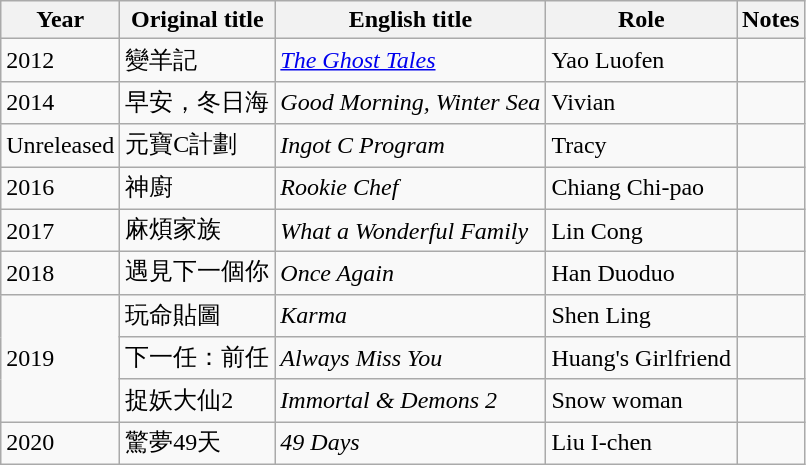<table class="wikitable sortable">
<tr>
<th>Year</th>
<th>Original title</th>
<th>English title</th>
<th>Role</th>
<th class="unsortable">Notes</th>
</tr>
<tr>
<td>2012</td>
<td>變羊記</td>
<td><em><a href='#'>The Ghost Tales</a></em></td>
<td>Yao Luofen</td>
<td></td>
</tr>
<tr>
<td>2014</td>
<td>早安，冬日海</td>
<td><em>Good Morning, Winter Sea</em></td>
<td>Vivian</td>
<td></td>
</tr>
<tr>
<td>Unreleased</td>
<td>元寶C計劃</td>
<td><em>Ingot C Program</em></td>
<td>Tracy</td>
<td></td>
</tr>
<tr>
<td>2016</td>
<td>神廚</td>
<td><em>Rookie Chef</em></td>
<td>Chiang Chi-pao</td>
<td></td>
</tr>
<tr>
<td>2017</td>
<td>麻煩家族</td>
<td><em>What a Wonderful Family</em></td>
<td>Lin Cong</td>
<td></td>
</tr>
<tr>
<td>2018</td>
<td>遇見下一個你</td>
<td><em>Once Again</em></td>
<td>Han Duoduo</td>
<td></td>
</tr>
<tr>
<td rowspan = "3">2019</td>
<td>玩命貼圖</td>
<td><em>Karma</em></td>
<td>Shen Ling</td>
<td></td>
</tr>
<tr>
<td>下一任：前任</td>
<td><em>Always Miss You</em></td>
<td>Huang's Girlfriend</td>
<td></td>
</tr>
<tr>
<td>捉妖大仙2</td>
<td><em>Immortal & Demons 2</em></td>
<td>Snow woman</td>
<td></td>
</tr>
<tr>
<td>2020</td>
<td>驚夢49天</td>
<td><em>49 Days</em></td>
<td>Liu I-chen</td>
<td></td>
</tr>
</table>
